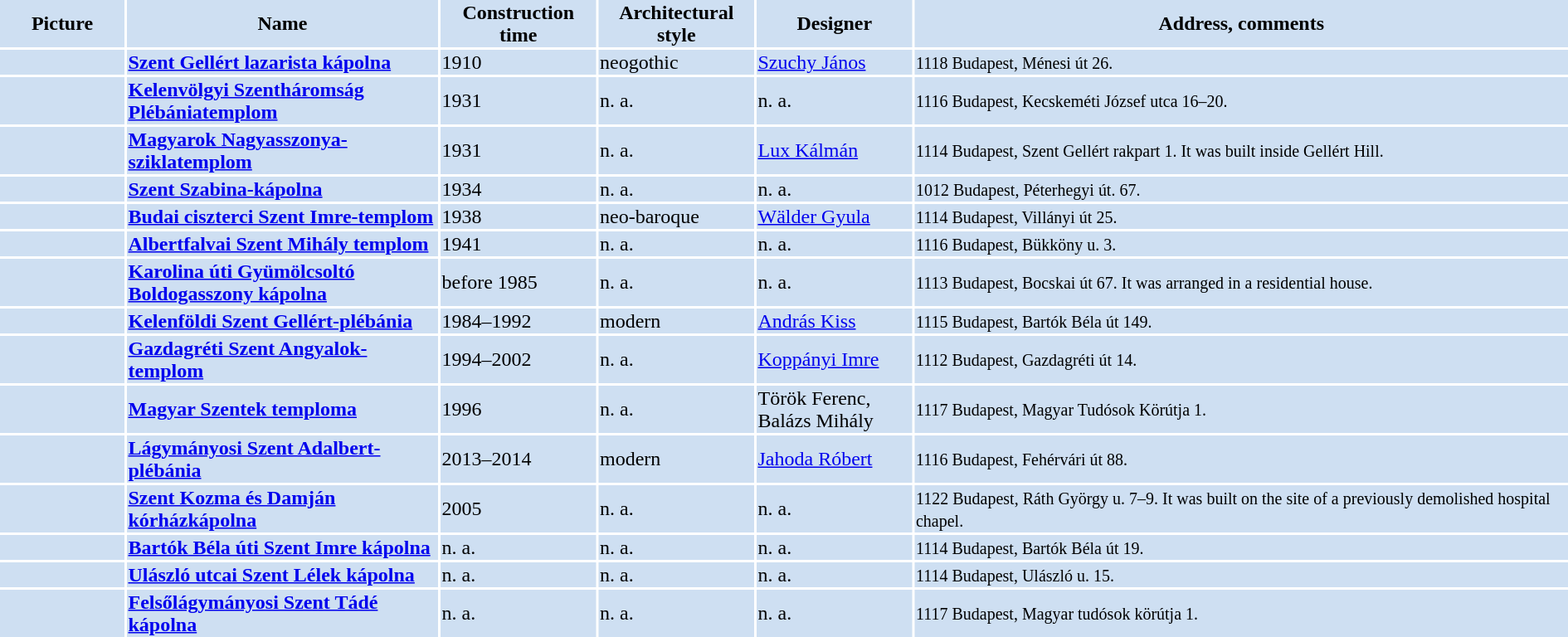<table width="100%">
<tr>
<th bgcolor="#CEDFF2" width="8%">Picture</th>
<th bgcolor="#CEDFF2" width="20%">Name</th>
<th bgcolor="#CEDFF2" width="10%">Construction time</th>
<th bgcolor="#CEDFF2" width="10%">Architectural style</th>
<th bgcolor="#CEDFF2" width="10%">Designer</th>
<th bgcolor="#CEDFF2" width="42%">Address, comments</th>
</tr>
<tr>
<td bgcolor="#CEDFF2"></td>
<td bgcolor="#CEDFF2"><strong><a href='#'>Szent Gellért lazarista kápolna</a></strong></td>
<td bgcolor="#CEDFF2">1910</td>
<td bgcolor="#CEDFF2">neogothic</td>
<td bgcolor="#CEDFF2"><a href='#'>Szuchy János</a></td>
<td bgcolor="#CEDFF2"><small> 1118 Budapest, Ménesi út 26.</small></td>
</tr>
<tr>
<td bgcolor="#CEDFF2"></td>
<td bgcolor="#CEDFF2"><strong><a href='#'>Kelenvölgyi Szentháromság Plébániatemplom</a></strong></td>
<td bgcolor="#CEDFF2">1931</td>
<td bgcolor="#CEDFF2">n. a.</td>
<td bgcolor="#CEDFF2">n. a.</td>
<td bgcolor="#CEDFF2"><small>1116 Budapest, Kecskeméti József utca 16–20. </small></td>
</tr>
<tr>
<td bgcolor="#CEDFF2"></td>
<td bgcolor="#CEDFF2"><strong><a href='#'>Magyarok Nagyasszonya-sziklatemplom</a></strong></td>
<td bgcolor="#CEDFF2">1931</td>
<td bgcolor="#CEDFF2">n. a.</td>
<td bgcolor="#CEDFF2"><a href='#'>Lux Kálmán</a></td>
<td bgcolor="#CEDFF2"><small>1114 Budapest, Szent Gellért rakpart 1. It was built inside Gellért Hill.</small></td>
</tr>
<tr>
<td bgcolor="#CEDFF2"></td>
<td bgcolor="#CEDFF2"><strong><a href='#'>Szent Szabina-kápolna</a></strong></td>
<td bgcolor="#CEDFF2">1934</td>
<td bgcolor="#CEDFF2">n. a.</td>
<td bgcolor="#CEDFF2">n. a.</td>
<td bgcolor="#CEDFF2"><small> 1012 Budapest, Péterhegyi út. 67.</small></td>
</tr>
<tr>
<td bgcolor="#CEDFF2"></td>
<td bgcolor="#CEDFF2"><strong><a href='#'>Budai ciszterci Szent Imre-templom</a></strong></td>
<td bgcolor="#CEDFF2">1938</td>
<td bgcolor="#CEDFF2">neo-baroque</td>
<td bgcolor="#CEDFF2"><a href='#'>Wälder Gyula</a></td>
<td bgcolor="#CEDFF2"><small>1114 Budapest, Villányi út 25. </small></td>
</tr>
<tr>
<td bgcolor="#CEDFF2"></td>
<td bgcolor="#CEDFF2"><strong><a href='#'>Albertfalvai Szent Mihály templom</a></strong></td>
<td bgcolor="#CEDFF2">1941</td>
<td bgcolor="#CEDFF2">n. a.</td>
<td bgcolor="#CEDFF2">n. a.</td>
<td bgcolor="#CEDFF2"><small>1116 Budapest, Bükköny u. 3. </small></td>
</tr>
<tr>
<td bgcolor="#CEDFF2"></td>
<td bgcolor="#CEDFF2"><strong><a href='#'>Karolina úti Gyümölcsoltó Boldogasszony kápolna</a></strong></td>
<td bgcolor="#CEDFF2">before 1985</td>
<td bgcolor="#CEDFF2">n. a.</td>
<td bgcolor="#CEDFF2">n. a.</td>
<td bgcolor="#CEDFF2"><small>1113 Budapest, Bocskai út 67. It was arranged in a residential house.</small></td>
</tr>
<tr>
<td bgcolor="#CEDFF2"></td>
<td bgcolor="#CEDFF2"><strong><a href='#'>Kelenföldi Szent Gellért-plébánia</a></strong></td>
<td bgcolor="#CEDFF2">1984–1992</td>
<td bgcolor="#CEDFF2">modern</td>
<td bgcolor="#CEDFF2"><a href='#'>András Kiss</a></td>
<td bgcolor="#CEDFF2"><small>1115 Budapest, Bartók Béla út 149. </small></td>
</tr>
<tr>
<td bgcolor="#CEDFF2"></td>
<td bgcolor="#CEDFF2"><strong><a href='#'>Gazdagréti Szent Angyalok-templom</a></strong></td>
<td bgcolor="#CEDFF2">1994–2002</td>
<td bgcolor="#CEDFF2">n. a.</td>
<td bgcolor="#CEDFF2"><a href='#'>Koppányi Imre</a></td>
<td bgcolor="#CEDFF2"><small>	1112 Budapest, Gazdagréti út 14. </small></td>
</tr>
<tr>
<td bgcolor="#CEDFF2"></td>
<td bgcolor="#CEDFF2"><strong><a href='#'>Magyar Szentek temploma</a></strong></td>
<td bgcolor="#CEDFF2">1996</td>
<td bgcolor="#CEDFF2">n. a.</td>
<td bgcolor="#CEDFF2">Török Ferenc, Balázs Mihály</td>
<td bgcolor="#CEDFF2"><small>1117 Budapest, Magyar Tudósok Körútja 1. </small></td>
</tr>
<tr>
<td bgcolor="#CEDFF2"></td>
<td bgcolor="#CEDFF2"><strong><a href='#'>Lágymányosi Szent Adalbert-plébánia</a></strong></td>
<td bgcolor="#CEDFF2">2013–2014</td>
<td bgcolor="#CEDFF2">modern</td>
<td bgcolor="#CEDFF2"><a href='#'>Jahoda Róbert</a></td>
<td bgcolor="#CEDFF2"><small> 1116 Budapest, Fehérvári út 88.</small></td>
</tr>
<tr>
<td bgcolor="#CEDFF2"></td>
<td bgcolor="#CEDFF2"><strong><a href='#'>Szent Kozma és Damján kórházkápolna</a></strong></td>
<td bgcolor="#CEDFF2">2005</td>
<td bgcolor="#CEDFF2">n. a.</td>
<td bgcolor="#CEDFF2">n. a.</td>
<td bgcolor="#CEDFF2"><small> 1122 Budapest, Ráth György u. 7–9. It was built on the site of a previously demolished hospital chapel.</small></td>
</tr>
<tr>
<td bgcolor="#CEDFF2"></td>
<td bgcolor="#CEDFF2"><strong><a href='#'>Bartók Béla úti Szent Imre kápolna</a></strong></td>
<td bgcolor="#CEDFF2">n. a.</td>
<td bgcolor="#CEDFF2">n. a.</td>
<td bgcolor="#CEDFF2">n. a.</td>
<td bgcolor="#CEDFF2"><small> 1114 Budapest, Bartók Béla út 19.</small></td>
</tr>
<tr>
<td bgcolor="#CEDFF2"></td>
<td bgcolor="#CEDFF2"><strong><a href='#'>Ulászló utcai Szent Lélek kápolna</a></strong></td>
<td bgcolor="#CEDFF2">n. a.</td>
<td bgcolor="#CEDFF2">n. a.</td>
<td bgcolor="#CEDFF2">n. a.</td>
<td bgcolor="#CEDFF2"><small> 1114 Budapest, Ulászló u. 15.</small></td>
</tr>
<tr>
<td bgcolor="#CEDFF2"> </td>
<td bgcolor="#CEDFF2"><strong><a href='#'>Felsőlágymányosi Szent Tádé kápolna</a></strong></td>
<td bgcolor="#CEDFF2">n. a.</td>
<td bgcolor="#CEDFF2">n. a.</td>
<td bgcolor="#CEDFF2">n. a.</td>
<td bgcolor="#CEDFF2"><small> 1117 Budapest, Magyar tudósok körútja 1.</small></td>
</tr>
</table>
